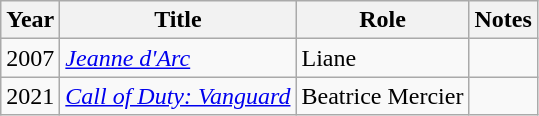<table class="wikitable sortable">
<tr>
<th>Year</th>
<th>Title</th>
<th>Role</th>
<th>Notes</th>
</tr>
<tr>
<td>2007</td>
<td><em><a href='#'>Jeanne d'Arc</a></em></td>
<td>Liane</td>
<td></td>
</tr>
<tr>
<td>2021</td>
<td><em><a href='#'>Call of Duty: Vanguard</a></em></td>
<td>Beatrice Mercier</td>
<td></td>
</tr>
</table>
